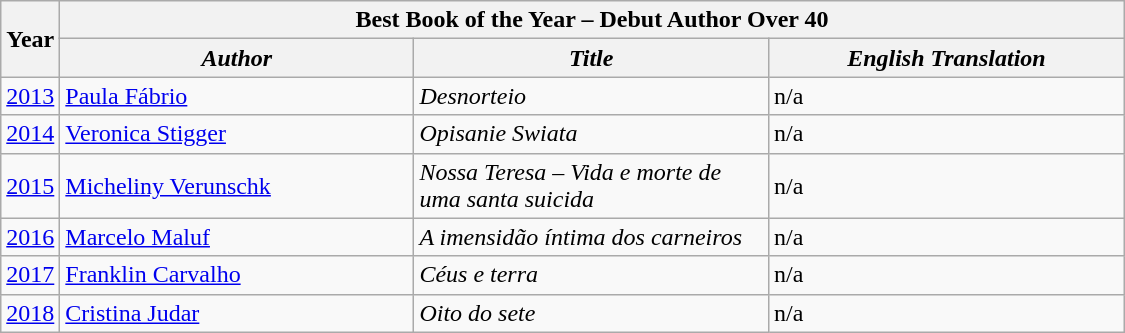<table class="wikitable" width=750>
<tr>
<th rowspan="2">Year</th>
<th colspan="3">Best Book of the Year – Debut Author Over 40</th>
</tr>
<tr>
<th width=250><em>Author</em></th>
<th width=250><em>Title</em></th>
<th width=250><em>English Translation</em></th>
</tr>
<tr>
<td><a href='#'>2013</a></td>
<td><a href='#'>Paula Fábrio</a></td>
<td><em>Desnorteio</em></td>
<td>n/a</td>
</tr>
<tr>
<td><a href='#'>2014</a></td>
<td><a href='#'>Veronica Stigger</a></td>
<td><em>Opisanie Swiata</em></td>
<td>n/a</td>
</tr>
<tr>
<td><a href='#'>2015</a></td>
<td><a href='#'>Micheliny Verunschk</a></td>
<td><em>Nossa Teresa – Vida e morte de uma santa suicida</em></td>
<td>n/a</td>
</tr>
<tr>
<td><a href='#'>2016</a></td>
<td><a href='#'>Marcelo Maluf</a></td>
<td><em>A imensidão íntima dos carneiros</em></td>
<td>n/a</td>
</tr>
<tr>
<td><a href='#'>2017</a></td>
<td><a href='#'>Franklin Carvalho</a></td>
<td><em>Céus e terra</em></td>
<td>n/a</td>
</tr>
<tr>
<td><a href='#'>2018</a></td>
<td><a href='#'>Cristina Judar</a></td>
<td><em>Oito do sete</em></td>
<td>n/a</td>
</tr>
</table>
